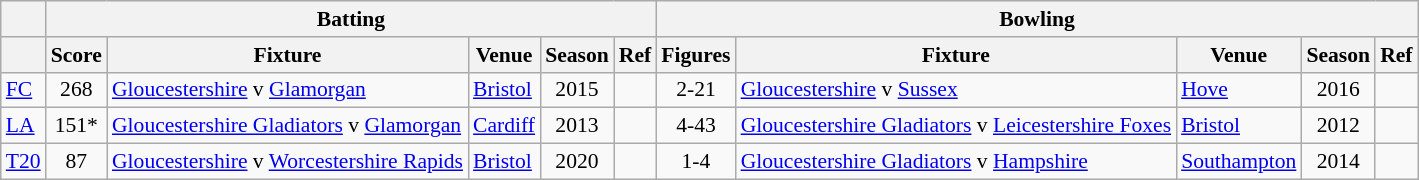<table class=wikitable style="font-size:90%">
<tr>
<th rowspan="1"></th>
<th colspan="5" rowspan="1">Batting</th>
<th colspan="5" rowspan="1">Bowling</th>
</tr>
<tr>
<th></th>
<th>Score</th>
<th>Fixture</th>
<th>Venue</th>
<th>Season</th>
<th>Ref</th>
<th>Figures</th>
<th>Fixture</th>
<th>Venue</th>
<th>Season</th>
<th>Ref</th>
</tr>
<tr>
<td><a href='#'>FC</a></td>
<td align="center">268</td>
<td><a href='#'>Gloucestershire</a> v <a href='#'>Glamorgan</a></td>
<td><a href='#'>Bristol</a></td>
<td align="center">2015</td>
<td></td>
<td align="center">2-21</td>
<td><a href='#'>Gloucestershire</a> v <a href='#'>Sussex</a></td>
<td><a href='#'>Hove</a></td>
<td align="center">2016</td>
<td></td>
</tr>
<tr>
<td><a href='#'>LA</a></td>
<td align="center">151*</td>
<td><a href='#'>Gloucestershire Gladiators</a> v <a href='#'>Glamorgan</a></td>
<td><a href='#'>Cardiff</a></td>
<td align="center">2013</td>
<td></td>
<td align="center">4-43</td>
<td><a href='#'>Gloucestershire Gladiators</a> v <a href='#'>Leicestershire Foxes</a></td>
<td><a href='#'>Bristol</a></td>
<td align="center">2012</td>
<td></td>
</tr>
<tr>
<td><a href='#'>T20</a></td>
<td align="center">87</td>
<td><a href='#'>Gloucestershire</a> v <a href='#'>Worcestershire Rapids</a></td>
<td><a href='#'>Bristol</a></td>
<td align="center">2020</td>
<td></td>
<td align="center">1-4</td>
<td><a href='#'>Gloucestershire Gladiators</a> v <a href='#'>Hampshire</a></td>
<td><a href='#'>Southampton</a></td>
<td align="center">2014</td>
<td></td>
</tr>
</table>
